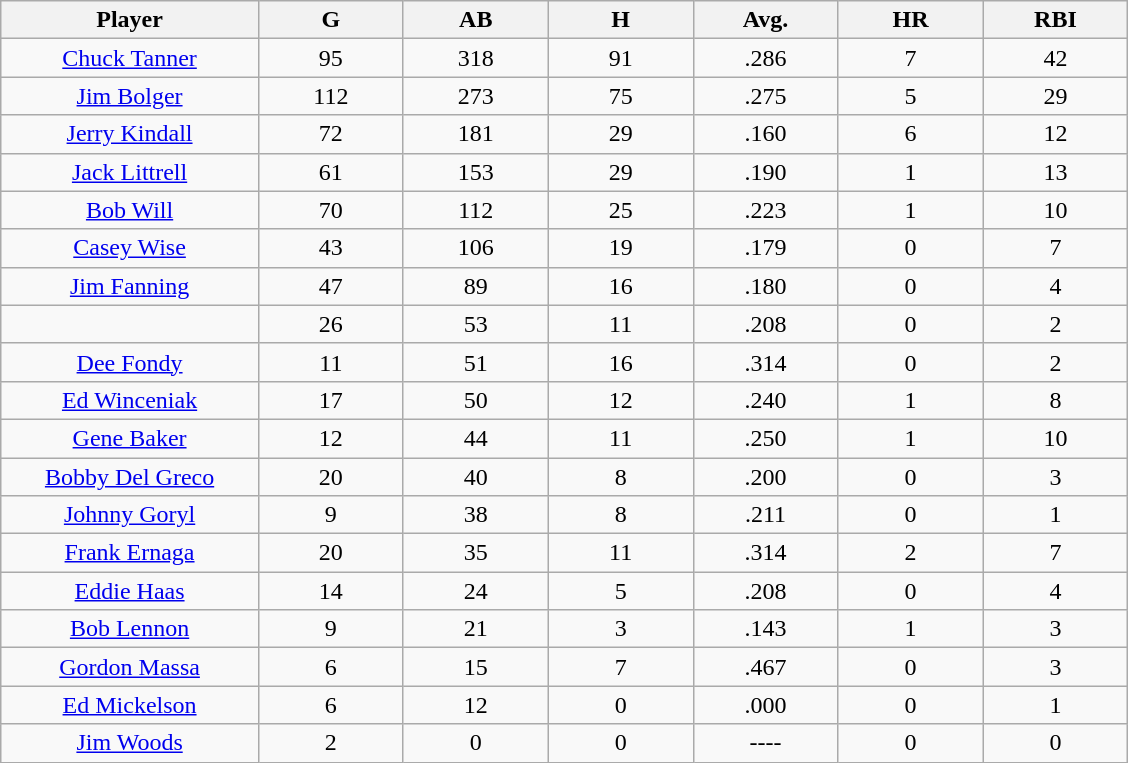<table class="wikitable sortable">
<tr>
<th bgcolor="#DDDDFF" width="16%">Player</th>
<th bgcolor="#DDDDFF" width="9%">G</th>
<th bgcolor="#DDDDFF" width="9%">AB</th>
<th bgcolor="#DDDDFF" width="9%">H</th>
<th bgcolor="#DDDDFF" width="9%">Avg.</th>
<th bgcolor="#DDDDFF" width="9%">HR</th>
<th bgcolor="#DDDDFF" width="9%">RBI</th>
</tr>
<tr align="center">
<td><a href='#'>Chuck Tanner</a></td>
<td>95</td>
<td>318</td>
<td>91</td>
<td>.286</td>
<td>7</td>
<td>42</td>
</tr>
<tr align="center">
<td><a href='#'>Jim Bolger</a></td>
<td>112</td>
<td>273</td>
<td>75</td>
<td>.275</td>
<td>5</td>
<td>29</td>
</tr>
<tr align="center">
<td><a href='#'>Jerry Kindall</a></td>
<td>72</td>
<td>181</td>
<td>29</td>
<td>.160</td>
<td>6</td>
<td>12</td>
</tr>
<tr align="center">
<td><a href='#'>Jack Littrell</a></td>
<td>61</td>
<td>153</td>
<td>29</td>
<td>.190</td>
<td>1</td>
<td>13</td>
</tr>
<tr align="center">
<td><a href='#'>Bob Will</a></td>
<td>70</td>
<td>112</td>
<td>25</td>
<td>.223</td>
<td>1</td>
<td>10</td>
</tr>
<tr align="center">
<td><a href='#'>Casey Wise</a></td>
<td>43</td>
<td>106</td>
<td>19</td>
<td>.179</td>
<td>0</td>
<td>7</td>
</tr>
<tr align="center">
<td><a href='#'>Jim Fanning</a></td>
<td>47</td>
<td>89</td>
<td>16</td>
<td>.180</td>
<td>0</td>
<td>4</td>
</tr>
<tr align="center">
<td></td>
<td>26</td>
<td>53</td>
<td>11</td>
<td>.208</td>
<td>0</td>
<td>2</td>
</tr>
<tr align="center">
<td><a href='#'>Dee Fondy</a></td>
<td>11</td>
<td>51</td>
<td>16</td>
<td>.314</td>
<td>0</td>
<td>2</td>
</tr>
<tr align="center">
<td><a href='#'>Ed Winceniak</a></td>
<td>17</td>
<td>50</td>
<td>12</td>
<td>.240</td>
<td>1</td>
<td>8</td>
</tr>
<tr align="center">
<td><a href='#'>Gene Baker</a></td>
<td>12</td>
<td>44</td>
<td>11</td>
<td>.250</td>
<td>1</td>
<td>10</td>
</tr>
<tr align="center">
<td><a href='#'>Bobby Del Greco</a></td>
<td>20</td>
<td>40</td>
<td>8</td>
<td>.200</td>
<td>0</td>
<td>3</td>
</tr>
<tr align="center">
<td><a href='#'>Johnny Goryl</a></td>
<td>9</td>
<td>38</td>
<td>8</td>
<td>.211</td>
<td>0</td>
<td>1</td>
</tr>
<tr align="center">
<td><a href='#'>Frank Ernaga</a></td>
<td>20</td>
<td>35</td>
<td>11</td>
<td>.314</td>
<td>2</td>
<td>7</td>
</tr>
<tr align="center">
<td><a href='#'>Eddie Haas</a></td>
<td>14</td>
<td>24</td>
<td>5</td>
<td>.208</td>
<td>0</td>
<td>4</td>
</tr>
<tr align="center">
<td><a href='#'>Bob Lennon</a></td>
<td>9</td>
<td>21</td>
<td>3</td>
<td>.143</td>
<td>1</td>
<td>3</td>
</tr>
<tr align="center">
<td><a href='#'>Gordon Massa</a></td>
<td>6</td>
<td>15</td>
<td>7</td>
<td>.467</td>
<td>0</td>
<td>3</td>
</tr>
<tr align="center">
<td><a href='#'>Ed Mickelson</a></td>
<td>6</td>
<td>12</td>
<td>0</td>
<td>.000</td>
<td>0</td>
<td>1</td>
</tr>
<tr align="center">
<td><a href='#'>Jim Woods</a></td>
<td>2</td>
<td>0</td>
<td>0</td>
<td>----</td>
<td>0</td>
<td>0</td>
</tr>
</table>
